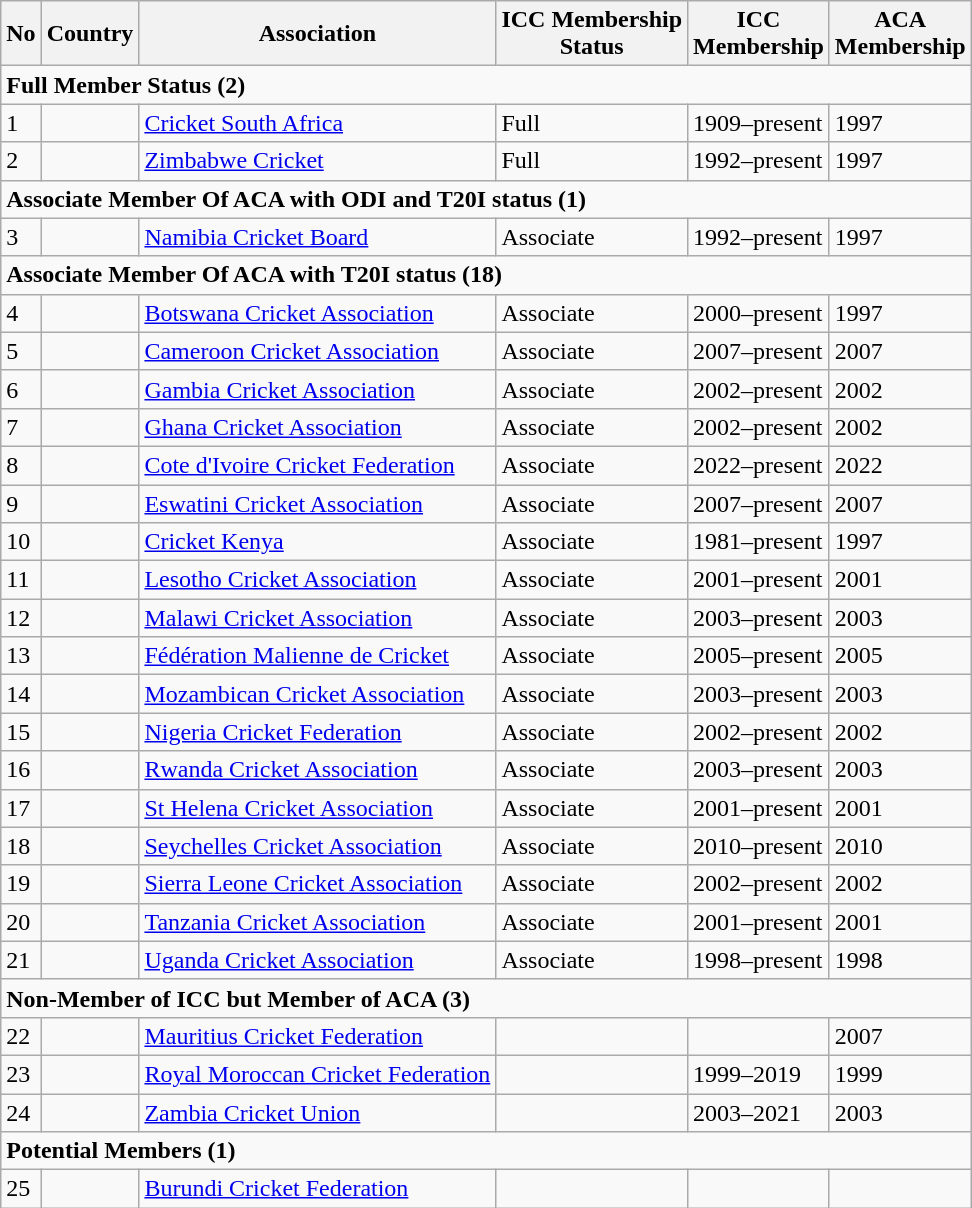<table class="wikitable sortable">
<tr>
<th>No</th>
<th>Country</th>
<th>Association</th>
<th>ICC Membership<br>Status</th>
<th>ICC<br>Membership</th>
<th>ACA<br>Membership</th>
</tr>
<tr>
<td colspan="6"><strong>Full Member Status (2)</strong></td>
</tr>
<tr>
<td>1</td>
<td></td>
<td><a href='#'>Cricket South Africa</a></td>
<td>Full</td>
<td>1909–present</td>
<td>1997</td>
</tr>
<tr>
<td>2</td>
<td></td>
<td><a href='#'>Zimbabwe Cricket</a></td>
<td>Full</td>
<td>1992–present</td>
<td>1997</td>
</tr>
<tr>
<td colspan="6"><strong>Associate Member Of ACA with ODI and T20I status (1)</strong></td>
</tr>
<tr>
<td>3</td>
<td></td>
<td><a href='#'>Namibia Cricket Board</a></td>
<td>Associate</td>
<td>1992–present</td>
<td>1997</td>
</tr>
<tr>
<td colspan="6"><strong>Associate Member Of ACA with T20I status (18)</strong></td>
</tr>
<tr>
<td>4</td>
<td></td>
<td><a href='#'>Botswana Cricket Association</a></td>
<td>Associate</td>
<td>2000–present</td>
<td>1997</td>
</tr>
<tr>
<td>5</td>
<td></td>
<td><a href='#'>Cameroon Cricket Association</a></td>
<td>Associate</td>
<td>2007–present</td>
<td>2007</td>
</tr>
<tr>
<td>6</td>
<td></td>
<td><a href='#'>Gambia Cricket Association</a></td>
<td>Associate</td>
<td>2002–present</td>
<td>2002</td>
</tr>
<tr>
<td>7</td>
<td></td>
<td><a href='#'>Ghana Cricket Association</a></td>
<td>Associate</td>
<td>2002–present</td>
<td>2002</td>
</tr>
<tr>
<td>8</td>
<td></td>
<td><a href='#'>Cote d'Ivoire Cricket Federation</a></td>
<td>Associate</td>
<td>2022–present</td>
<td>2022</td>
</tr>
<tr>
<td>9</td>
<td></td>
<td><a href='#'>Eswatini Cricket Association</a></td>
<td>Associate</td>
<td>2007–present</td>
<td>2007</td>
</tr>
<tr>
<td>10</td>
<td></td>
<td><a href='#'>Cricket Kenya</a></td>
<td>Associate</td>
<td>1981–present</td>
<td>1997</td>
</tr>
<tr>
<td>11</td>
<td></td>
<td><a href='#'>Lesotho Cricket Association</a></td>
<td>Associate</td>
<td>2001–present</td>
<td>2001</td>
</tr>
<tr>
<td>12</td>
<td></td>
<td><a href='#'>Malawi Cricket Association</a></td>
<td>Associate</td>
<td>2003–present</td>
<td>2003</td>
</tr>
<tr>
<td>13</td>
<td></td>
<td><a href='#'>Fédération Malienne de Cricket</a></td>
<td>Associate</td>
<td>2005–present</td>
<td>2005</td>
</tr>
<tr>
<td>14</td>
<td></td>
<td><a href='#'>Mozambican Cricket Association</a></td>
<td>Associate</td>
<td>2003–present</td>
<td>2003</td>
</tr>
<tr>
<td>15</td>
<td></td>
<td><a href='#'>Nigeria Cricket Federation</a></td>
<td>Associate</td>
<td>2002–present</td>
<td>2002</td>
</tr>
<tr>
<td>16</td>
<td></td>
<td><a href='#'>Rwanda Cricket Association</a></td>
<td>Associate</td>
<td>2003–present</td>
<td>2003</td>
</tr>
<tr>
<td>17</td>
<td></td>
<td><a href='#'>St Helena Cricket Association</a></td>
<td>Associate</td>
<td>2001–present</td>
<td>2001</td>
</tr>
<tr>
<td>18</td>
<td></td>
<td><a href='#'>Seychelles Cricket Association</a></td>
<td>Associate</td>
<td>2010–present</td>
<td>2010</td>
</tr>
<tr>
<td>19</td>
<td></td>
<td><a href='#'>Sierra Leone Cricket Association</a></td>
<td>Associate</td>
<td>2002–present</td>
<td>2002</td>
</tr>
<tr>
<td>20</td>
<td></td>
<td><a href='#'>Tanzania Cricket Association</a></td>
<td>Associate</td>
<td>2001–present</td>
<td>2001</td>
</tr>
<tr>
<td>21</td>
<td></td>
<td><a href='#'>Uganda Cricket Association</a></td>
<td>Associate</td>
<td>1998–present</td>
<td>1998</td>
</tr>
<tr>
<td colspan="6"><strong>Non-Member of ICC but Member of ACA (3)</strong></td>
</tr>
<tr>
<td>22</td>
<td></td>
<td><a href='#'>Mauritius Cricket Federation</a></td>
<td></td>
<td></td>
<td>2007</td>
</tr>
<tr>
<td>23</td>
<td></td>
<td><a href='#'>Royal Moroccan Cricket Federation</a></td>
<td></td>
<td>1999–2019</td>
<td>1999</td>
</tr>
<tr>
<td>24</td>
<td></td>
<td><a href='#'>Zambia Cricket Union</a></td>
<td></td>
<td>2003–2021</td>
<td>2003</td>
</tr>
<tr>
<td colspan="6"><strong>Potential Members (1)</strong></td>
</tr>
<tr>
<td>25</td>
<td></td>
<td><a href='#'>Burundi Cricket Federation</a></td>
<td></td>
<td></td>
<td></td>
</tr>
</table>
